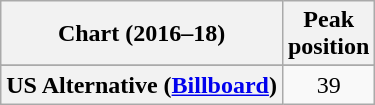<table class="wikitable sortable plainrowheaders" style="text-align:center;">
<tr>
<th scope="col">Chart (2016–18)</th>
<th scope="col">Peak<br>position</th>
</tr>
<tr>
</tr>
<tr>
<th scope="row">US Alternative (<a href='#'>Billboard</a>)</th>
<td>39</td>
</tr>
</table>
